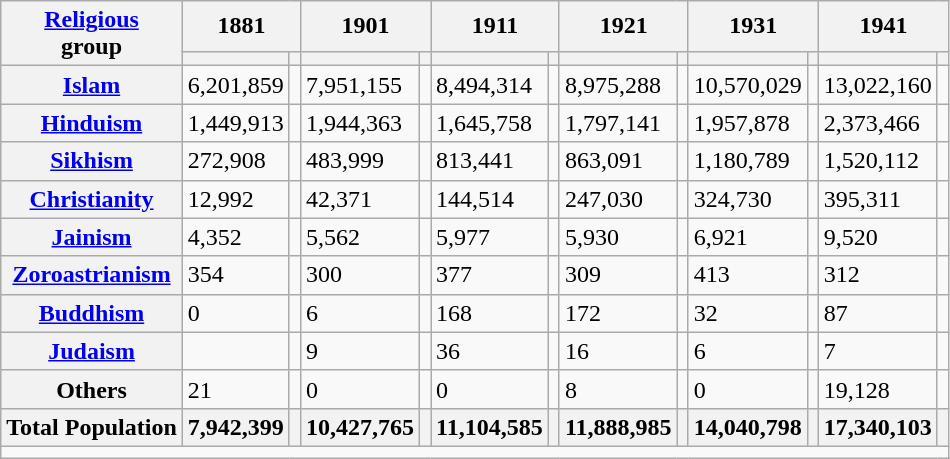<table class="wikitable sortable">
<tr>
<th rowspan="2"><a href='#'>Religious</a><br>group</th>
<th colspan="2">1881</th>
<th colspan="2">1901</th>
<th colspan="2">1911</th>
<th colspan="2">1921</th>
<th colspan="2">1931</th>
<th colspan="2">1941</th>
</tr>
<tr>
<th><a href='#'></a></th>
<th></th>
<th></th>
<th></th>
<th></th>
<th></th>
<th></th>
<th></th>
<th></th>
<th></th>
<th></th>
<th></th>
</tr>
<tr>
<th><a href='#'>Islam</a> </th>
<td>6,201,859</td>
<td></td>
<td>7,951,155</td>
<td></td>
<td>8,494,314</td>
<td></td>
<td>8,975,288</td>
<td></td>
<td>10,570,029</td>
<td></td>
<td>13,022,160</td>
<td></td>
</tr>
<tr>
<th><a href='#'>Hinduism</a> </th>
<td>1,449,913</td>
<td></td>
<td>1,944,363</td>
<td></td>
<td>1,645,758</td>
<td></td>
<td>1,797,141</td>
<td></td>
<td>1,957,878</td>
<td></td>
<td>2,373,466</td>
<td></td>
</tr>
<tr>
<th><a href='#'>Sikhism</a> </th>
<td>272,908</td>
<td></td>
<td>483,999</td>
<td></td>
<td>813,441</td>
<td></td>
<td>863,091</td>
<td></td>
<td>1,180,789</td>
<td></td>
<td>1,520,112</td>
<td></td>
</tr>
<tr>
<th><a href='#'>Christianity</a> </th>
<td>12,992</td>
<td></td>
<td>42,371</td>
<td></td>
<td>144,514</td>
<td></td>
<td>247,030</td>
<td></td>
<td>324,730</td>
<td></td>
<td>395,311</td>
<td></td>
</tr>
<tr>
<th><a href='#'>Jainism</a> </th>
<td>4,352</td>
<td></td>
<td>5,562</td>
<td></td>
<td>5,977</td>
<td></td>
<td>5,930</td>
<td></td>
<td>6,921</td>
<td></td>
<td>9,520</td>
<td></td>
</tr>
<tr>
<th><a href='#'>Zoroastrianism</a> </th>
<td>354</td>
<td></td>
<td>300</td>
<td></td>
<td>377</td>
<td></td>
<td>309</td>
<td></td>
<td>413</td>
<td></td>
<td>312</td>
<td></td>
</tr>
<tr>
<th><a href='#'>Buddhism</a> </th>
<td>0</td>
<td></td>
<td>6</td>
<td></td>
<td>168</td>
<td></td>
<td>172</td>
<td></td>
<td>32</td>
<td></td>
<td>87</td>
<td></td>
</tr>
<tr>
<th><a href='#'>Judaism</a> </th>
<td></td>
<td></td>
<td>9</td>
<td></td>
<td>36</td>
<td></td>
<td>16</td>
<td></td>
<td>6</td>
<td></td>
<td>7</td>
<td></td>
</tr>
<tr>
<th>Others</th>
<td>21</td>
<td></td>
<td>0</td>
<td></td>
<td>0</td>
<td></td>
<td>8</td>
<td></td>
<td>0</td>
<td></td>
<td>19,128</td>
<td></td>
</tr>
<tr>
<th>Total Population</th>
<th>7,942,399</th>
<th></th>
<th>10,427,765</th>
<th></th>
<th>11,104,585</th>
<th></th>
<th>11,888,985</th>
<th></th>
<th>14,040,798</th>
<th></th>
<th>17,340,103</th>
<th></th>
</tr>
<tr class="sortbottom">
<td colspan="14"></td>
</tr>
</table>
